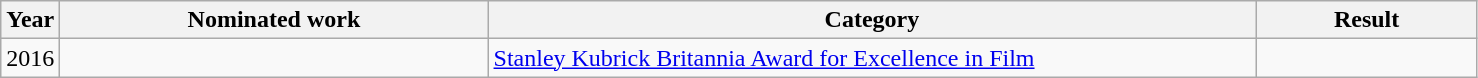<table class=wikitable>
<tr>
<th width=4%>Year</th>
<th width=29%>Nominated work</th>
<th width=52%>Category</th>
<th width=15%>Result</th>
</tr>
<tr>
<td align=center>2016</td>
<td></td>
<td><a href='#'>Stanley Kubrick Britannia Award for Excellence in Film</a></td>
<td></td>
</tr>
</table>
